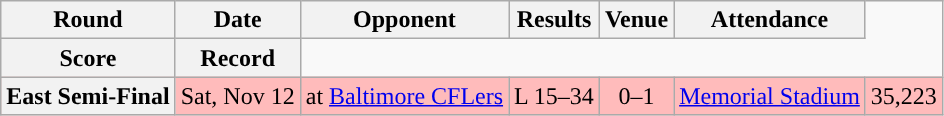<table class="wikitable" style="text-align:center">
<tr>
<th>Round</th>
<th>Date</th>
<th>Opponent</th>
<th>Results</th>
<th>Venue</th>
<th>Attendance</th>
</tr>
<tr>
<th>Score</th>
<th>Record</th>
</tr>
<tr style="background:#ffbbbb">
<th>East Semi-Final</th>
<td>Sat, Nov 12</td>
<td>at <a href='#'>Baltimore CFLers</a></td>
<td>L 15–34</td>
<td>0–1</td>
<td><a href='#'>Memorial Stadium</a></td>
<td>35,223</td>
</tr>
</table>
